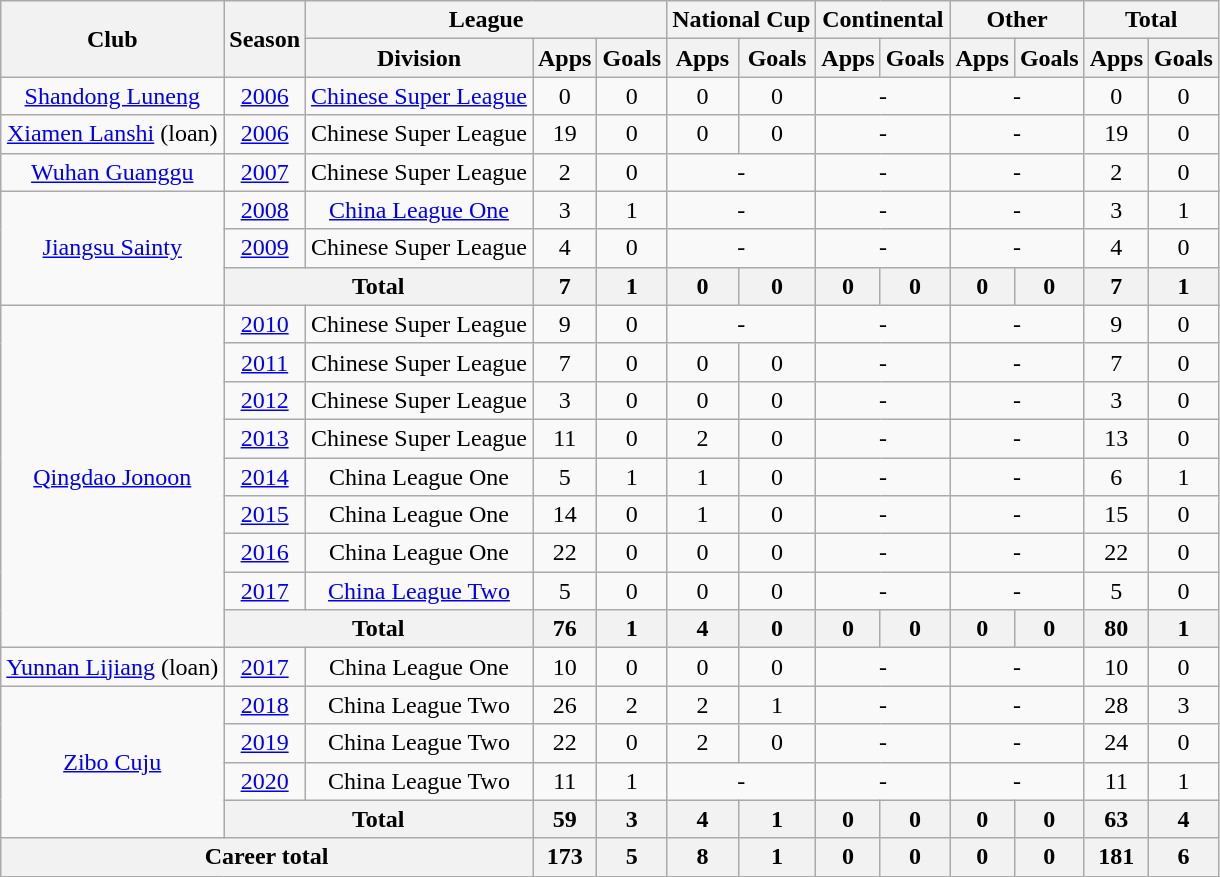<table class="wikitable" style="text-align: center">
<tr>
<th rowspan="2">Club</th>
<th rowspan="2">Season</th>
<th colspan="3">League</th>
<th colspan="2">National Cup</th>
<th colspan="2">Continental</th>
<th colspan="2">Other</th>
<th colspan="2">Total</th>
</tr>
<tr>
<th>Division</th>
<th>Apps</th>
<th>Goals</th>
<th>Apps</th>
<th>Goals</th>
<th>Apps</th>
<th>Goals</th>
<th>Apps</th>
<th>Goals</th>
<th>Apps</th>
<th>Goals</th>
</tr>
<tr>
<td><a href='#'>Shandong Luneng</a></td>
<td><a href='#'>2006</a></td>
<td><a href='#'>Chinese Super League</a></td>
<td>0</td>
<td>0</td>
<td>0</td>
<td>0</td>
<td colspan="2">-</td>
<td colspan="2">-</td>
<td>0</td>
<td>0</td>
</tr>
<tr>
<td><a href='#'>Xiamen Lanshi</a> (loan)</td>
<td><a href='#'>2006</a></td>
<td>Chinese Super League</td>
<td>19</td>
<td>0</td>
<td>0</td>
<td>0</td>
<td colspan="2">-</td>
<td colspan="2">-</td>
<td>19</td>
<td>0</td>
</tr>
<tr>
<td><a href='#'>Wuhan Guanggu</a></td>
<td><a href='#'>2007</a></td>
<td>Chinese Super League</td>
<td>2</td>
<td>0</td>
<td colspan="2">-</td>
<td colspan="2">-</td>
<td colspan="2">-</td>
<td>2</td>
<td>0</td>
</tr>
<tr>
<td rowspan=3><a href='#'>Jiangsu Sainty</a></td>
<td><a href='#'>2008</a></td>
<td><a href='#'>China League One</a></td>
<td>3</td>
<td>1</td>
<td colspan="2">-</td>
<td colspan="2">-</td>
<td colspan="2">-</td>
<td>3</td>
<td>1</td>
</tr>
<tr>
<td><a href='#'>2009</a></td>
<td>Chinese Super League</td>
<td>4</td>
<td>0</td>
<td colspan="2">-</td>
<td colspan="2">-</td>
<td colspan="2">-</td>
<td>4</td>
<td>0</td>
</tr>
<tr>
<th colspan=2>Total</th>
<th>7</th>
<th>1</th>
<th>0</th>
<th>0</th>
<th>0</th>
<th>0</th>
<th>0</th>
<th>0</th>
<th>7</th>
<th>1</th>
</tr>
<tr>
<td rowspan=9><a href='#'>Qingdao Jonoon</a></td>
<td><a href='#'>2010</a></td>
<td>Chinese Super League</td>
<td>9</td>
<td>0</td>
<td colspan="2">-</td>
<td colspan="2">-</td>
<td colspan="2">-</td>
<td>9</td>
<td>0</td>
</tr>
<tr>
<td><a href='#'>2011</a></td>
<td>Chinese Super League</td>
<td>7</td>
<td>0</td>
<td>0</td>
<td>0</td>
<td colspan="2">-</td>
<td colspan="2">-</td>
<td>7</td>
<td>0</td>
</tr>
<tr>
<td><a href='#'>2012</a></td>
<td>Chinese Super League</td>
<td>3</td>
<td>0</td>
<td>0</td>
<td>0</td>
<td colspan="2">-</td>
<td colspan="2">-</td>
<td>3</td>
<td>0</td>
</tr>
<tr>
<td><a href='#'>2013</a></td>
<td>Chinese Super League</td>
<td>11</td>
<td>0</td>
<td>2</td>
<td>0</td>
<td colspan="2">-</td>
<td colspan="2">-</td>
<td>13</td>
<td>0</td>
</tr>
<tr>
<td><a href='#'>2014</a></td>
<td>China League One</td>
<td>5</td>
<td>1</td>
<td>1</td>
<td>0</td>
<td colspan="2">-</td>
<td colspan="2">-</td>
<td>6</td>
<td>1</td>
</tr>
<tr>
<td><a href='#'>2015</a></td>
<td>China League One</td>
<td>14</td>
<td>0</td>
<td>1</td>
<td>0</td>
<td colspan="2">-</td>
<td colspan="2">-</td>
<td>15</td>
<td>0</td>
</tr>
<tr>
<td><a href='#'>2016</a></td>
<td>China League One</td>
<td>22</td>
<td>0</td>
<td>0</td>
<td>0</td>
<td colspan="2">-</td>
<td colspan="2">-</td>
<td>22</td>
<td>0</td>
</tr>
<tr>
<td><a href='#'>2017</a></td>
<td><a href='#'>China League Two</a></td>
<td>5</td>
<td>0</td>
<td>0</td>
<td>0</td>
<td colspan="2">-</td>
<td colspan="2">-</td>
<td>5</td>
<td>0</td>
</tr>
<tr>
<th colspan=2>Total</th>
<th>76</th>
<th>1</th>
<th>4</th>
<th>0</th>
<th>0</th>
<th>0</th>
<th>0</th>
<th>0</th>
<th>80</th>
<th>1</th>
</tr>
<tr>
<td><a href='#'>Yunnan Lijiang</a> (loan)</td>
<td><a href='#'>2017</a></td>
<td>China League One</td>
<td>10</td>
<td>0</td>
<td>0</td>
<td>0</td>
<td colspan="2">-</td>
<td colspan="2">-</td>
<td>10</td>
<td>0</td>
</tr>
<tr>
<td rowspan=4><a href='#'>Zibo Cuju</a></td>
<td><a href='#'>2018</a></td>
<td>China League Two</td>
<td>26</td>
<td>2</td>
<td>2</td>
<td>1</td>
<td colspan="2">-</td>
<td colspan="2">-</td>
<td>28</td>
<td>3</td>
</tr>
<tr>
<td><a href='#'>2019</a></td>
<td>China League Two</td>
<td>22</td>
<td>0</td>
<td>2</td>
<td>0</td>
<td colspan="2">-</td>
<td colspan="2">-</td>
<td>24</td>
<td>0</td>
</tr>
<tr>
<td><a href='#'>2020</a></td>
<td>China League Two</td>
<td>11</td>
<td>1</td>
<td colspan="2">-</td>
<td colspan="2">-</td>
<td colspan="2">-</td>
<td>11</td>
<td>1</td>
</tr>
<tr>
<th colspan=2>Total</th>
<th>59</th>
<th>3</th>
<th>4</th>
<th>1</th>
<th>0</th>
<th>0</th>
<th>0</th>
<th>0</th>
<th>63</th>
<th>4</th>
</tr>
<tr>
<th colspan=3>Career total</th>
<th>173</th>
<th>5</th>
<th>8</th>
<th>1</th>
<th>0</th>
<th>0</th>
<th>0</th>
<th>0</th>
<th>181</th>
<th>6</th>
</tr>
</table>
